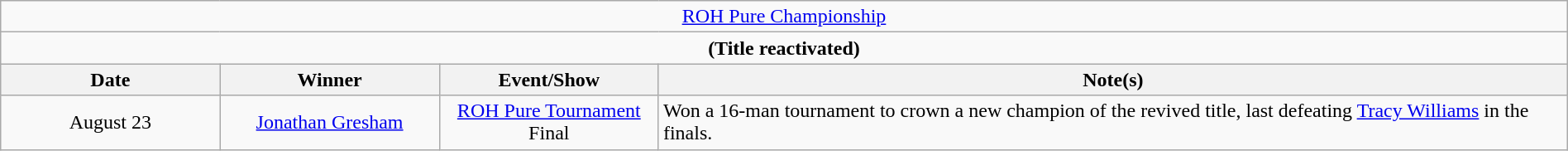<table class="wikitable" style="text-align:center; width:100%;">
<tr>
<td colspan="4" style="text-align: center;"><a href='#'>ROH Pure Championship</a></td>
</tr>
<tr>
<td colspan="4" style="text-align: center;"><strong>(Title reactivated)</strong></td>
</tr>
<tr>
<th width=14%>Date</th>
<th width=14%>Winner</th>
<th width=14%>Event/Show</th>
<th width=58%>Note(s)</th>
</tr>
<tr>
<td>August 23<br></td>
<td><a href='#'>Jonathan Gresham</a></td>
<td><a href='#'>ROH Pure Tournament</a> Final</td>
<td style="text-align: left;">Won a 16-man tournament to crown a new champion of the revived title, last defeating <a href='#'>Tracy Williams</a> in the finals.</td>
</tr>
</table>
